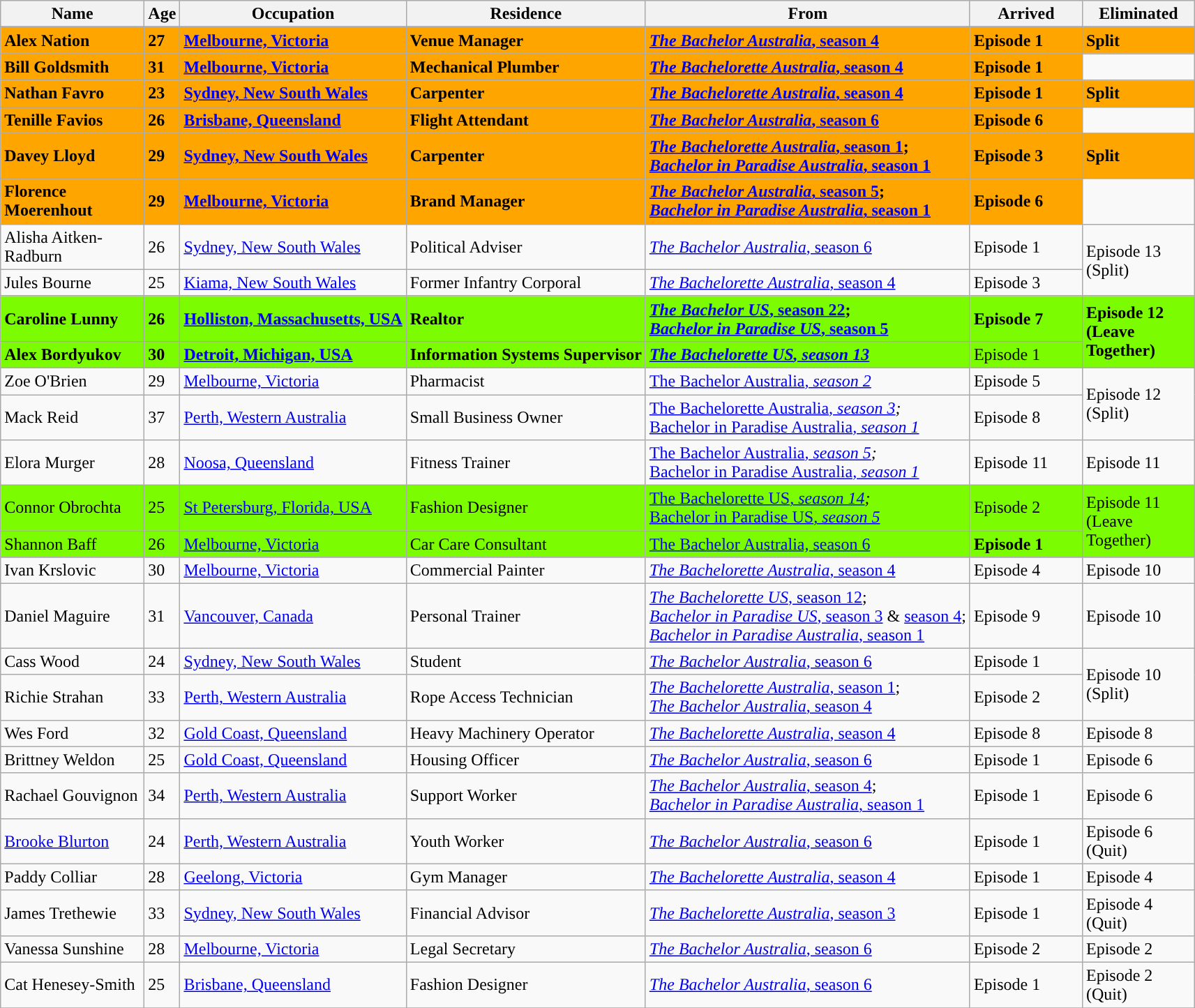<table class="wikitable sortable" style="text-align:left;">
<tr>
<th width=130>Name</th>
<th width=5>Age</th>
<th>Occupation</th>
<th>Residence</th>
<th>From</th>
<th width=100>Arrived</th>
<th width=100>Eliminated</th>
</tr>
<tr>
</tr>
<tr>
</tr>
<tr style="font-weight:bold;background:orange;">
<td>Alex Nation</td>
<td>27</td>
<td><strong><a href='#'>Melbourne, Victoria</a></strong></td>
<td>Venue Manager</td>
<td><strong><a href='#'><em>The Bachelor Australia</em>, season 4</a></strong></td>
<td>Episode 1</td>
<td rowspan="2">Split</td>
</tr>
<tr>
</tr>
<tr style="font-weight:bold;background:orange;">
<td>Bill Goldsmith</td>
<td>31</td>
<td><strong><a href='#'>Melbourne, Victoria</a></strong></td>
<td>Mechanical Plumber</td>
<td><strong><a href='#'><em>The Bachelorette Australia</em>, season 4</a></strong></td>
<td>Episode 1</td>
</tr>
<tr style="font-weight:bold;background:orange;">
<td>Nathan Favro</td>
<td>23</td>
<td><strong><a href='#'>Sydney, New South Wales</a></strong></td>
<td>Carpenter</td>
<td><strong><a href='#'><em>The Bachelorette Australia</em>, season 4</a></strong></td>
<td>Episode 1</td>
<td rowspan="2">Split</td>
</tr>
<tr>
</tr>
<tr style="font-weight:bold;background:orange;">
<td>Tenille Favios</td>
<td>26</td>
<td><strong><a href='#'>Brisbane, Queensland</a></strong></td>
<td>Flight Attendant</td>
<td><strong><a href='#'><em>The Bachelor Australia</em>, season 6</a></strong></td>
<td>Episode 6</td>
</tr>
<tr>
</tr>
<tr style="font-weight:bold;background:orange;">
<td>Davey Lloyd</td>
<td>29</td>
<td><strong><a href='#'>Sydney, New South Wales</a></strong></td>
<td>Carpenter</td>
<td><strong><a href='#'><em>The Bachelorette Australia</em>, season 1</a>;<br><a href='#'><em>Bachelor in Paradise Australia</em>, season 1</a></strong></td>
<td>Episode 3</td>
<td rowspan="2">Split</td>
</tr>
<tr>
</tr>
<tr style="font-weight:bold;background:orange;">
<td>Florence Moerenhout</td>
<td>29</td>
<td><strong><a href='#'>Melbourne, Victoria</a></strong></td>
<td>Brand Manager</td>
<td><strong><a href='#'><em>The Bachelor Australia</em>, season 5</a>; <br><a href='#'><em>Bachelor in Paradise Australia</em>, season 1</a></strong></td>
<td>Episode 6</td>
</tr>
<tr>
<td>Alisha Aitken-Radburn</td>
<td>26</td>
<td><a href='#'>Sydney, New South Wales</a></td>
<td>Political Adviser</td>
<td><a href='#'><em>The Bachelor Australia</em>, season 6</a></td>
<td>Episode 1</td>
<td rowspan="2">Episode 13 (Split)</td>
</tr>
<tr>
<td>Jules Bourne</td>
<td>25</td>
<td><a href='#'>Kiama, New South Wales</a></td>
<td>Former Infantry Corporal</td>
<td><a href='#'><em>The Bachelorette Australia</em>, season 4</a></td>
<td>Episode 3</td>
</tr>
<tr bgcolor="#7CFC00">
<td><strong>Caroline Lunny</strong></td>
<td><strong>26</strong></td>
<td><a href='#'><strong>Holliston, Massachusetts, USA</strong></a></td>
<td><strong>Realtor</strong></td>
<td><strong><a href='#'><em>The Bachelor US</em>, season 22</a>; <br><a href='#'><em>Bachelor in Paradise US</em>, season 5</a></strong></td>
<td><strong>Episode 7</strong></td>
<td rowspan="2"><strong>Episode 12 (Leave Together)</strong></td>
</tr>
<tr bgcolor="#7CFC00">
<td><strong>Alex Bordyukov</strong></td>
<td><strong>30</strong></td>
<td><strong><a href='#'>Detroit, Michigan, USA</a></strong></td>
<td><strong>Information Systems Supervisor</strong></td>
<td><a href='#'><strong><em>The Bachelorette US<em>, season 13<strong></a></td>
<td></strong>Episode 1<strong></td>
</tr>
<tr>
<td>Zoe O'Brien</td>
<td>29</td>
<td><a href='#'>Melbourne, Victoria</a></td>
<td>Pharmacist</td>
<td><a href='#'></em>The Bachelor Australia<em>, season 2</a></td>
<td>Episode 5</td>
<td rowspan="2">Episode 12 (Split)</td>
</tr>
<tr>
<td>Mack Reid</td>
<td>37</td>
<td><a href='#'>Perth, Western Australia</a></td>
<td>Small Business Owner</td>
<td><a href='#'></em>The Bachelorette Australia<em>, season 3</a>; <br><a href='#'></em>Bachelor in Paradise Australia<em>, season 1</a></td>
<td>Episode 8</td>
</tr>
<tr>
<td>Elora Murger</td>
<td>28</td>
<td><a href='#'>Noosa, Queensland</a></td>
<td>Fitness Trainer</td>
<td><a href='#'></em>The Bachelor Australia<em>, season 5</a>;<br><a href='#'></em>Bachelor in Paradise Australia<em>, season 1</a></td>
<td>Episode 11</td>
<td>Episode 11</td>
</tr>
<tr bgcolor="#7CFC00">
<td></strong>Connor Obrochta<strong></td>
<td></strong>25<strong></td>
<td><a href='#'></strong>St Petersburg, Florida, USA<strong></a></td>
<td></strong>Fashion Designer<strong></td>
<td></strong><a href='#'></em>The Bachelorette US<em>, season 14</a>; <br><a href='#'></em>Bachelor in Paradise US<em>, season 5</a><strong></td>
<td></strong>Episode 2<strong></td>
<td rowspan="2"></strong>Episode 11 (Leave Together)<strong></td>
</tr>
<tr bgcolor="#7CFC00">
<td></strong>Shannon Baff<strong></td>
<td></strong>26<strong></td>
<td><a href='#'></strong>Melbourne, Victoria<strong></a></td>
<td></strong>Car Care Consultant<strong></td>
<td><a href='#'></em></strong>The Bachelor Australia</em>, season 6</strong></a></td>
<td><strong>Episode 1</strong></td>
</tr>
<tr>
<td>Ivan Krslovic</td>
<td>30</td>
<td><a href='#'>Melbourne, Victoria</a></td>
<td>Commercial Painter</td>
<td><a href='#'><em>The Bachelorette Australia</em>, season 4</a></td>
<td>Episode 4</td>
<td>Episode 10</td>
</tr>
<tr>
<td>Daniel Maguire</td>
<td>31</td>
<td><a href='#'>Vancouver, Canada</a></td>
<td>Personal Trainer</td>
<td><a href='#'><em>The Bachelorette US</em>, season 12</a>;<br><a href='#'><em>Bachelor in Paradise US</em>, season 3</a> & <a href='#'>season 4</a>;<br><a href='#'><em>Bachelor in Paradise Australia</em>, season 1</a></td>
<td>Episode 9</td>
<td>Episode 10</td>
</tr>
<tr>
<td>Cass Wood</td>
<td>24</td>
<td><a href='#'>Sydney, New South Wales</a></td>
<td>Student</td>
<td><a href='#'><em>The Bachelor Australia</em>, season 6</a></td>
<td>Episode 1</td>
<td rowspan="2">Episode 10 (Split)</td>
</tr>
<tr>
<td>Richie Strahan</td>
<td>33</td>
<td><a href='#'>Perth, Western Australia</a></td>
<td>Rope Access Technician</td>
<td><a href='#'><em>The Bachelorette Australia</em>, season 1</a>; <br><a href='#'><em>The Bachelor Australia</em>, season 4</a></td>
<td>Episode 2</td>
</tr>
<tr>
<td>Wes Ford</td>
<td>32</td>
<td><a href='#'>Gold Coast, Queensland</a></td>
<td>Heavy Machinery Operator</td>
<td><a href='#'><em>The Bachelorette Australia</em>, season 4</a></td>
<td>Episode 8</td>
<td>Episode 8</td>
</tr>
<tr>
<td>Brittney Weldon</td>
<td>25</td>
<td><a href='#'>Gold Coast, Queensland</a></td>
<td>Housing Officer</td>
<td><a href='#'><em>The Bachelor Australia</em>, season 6</a></td>
<td>Episode 1</td>
<td>Episode 6</td>
</tr>
<tr>
<td>Rachael Gouvignon</td>
<td>34</td>
<td><a href='#'>Perth, Western Australia</a></td>
<td>Support Worker</td>
<td><a href='#'><em>The Bachelor Australia</em>, season 4</a>; <br><a href='#'><em>Bachelor in Paradise Australia</em>, season 1</a></td>
<td>Episode 1</td>
<td>Episode 6</td>
</tr>
<tr>
<td><a href='#'>Brooke Blurton</a></td>
<td>24</td>
<td><a href='#'>Perth, Western Australia</a></td>
<td>Youth Worker</td>
<td><a href='#'><em>The Bachelor Australia</em>, season 6</a></td>
<td>Episode 1</td>
<td>Episode 6 (Quit)</td>
</tr>
<tr>
<td>Paddy Colliar</td>
<td>28</td>
<td><a href='#'>Geelong, Victoria</a></td>
<td>Gym Manager</td>
<td><a href='#'><em>The Bachelorette Australia</em>, season 4</a></td>
<td>Episode 1</td>
<td>Episode 4</td>
</tr>
<tr>
<td>James Trethewie</td>
<td>33</td>
<td><a href='#'>Sydney, New South Wales</a></td>
<td>Financial Advisor</td>
<td><a href='#'><em>The Bachelorette Australia</em>, season 3</a></td>
<td>Episode 1</td>
<td>Episode 4 (Quit)</td>
</tr>
<tr>
<td>Vanessa Sunshine</td>
<td>28</td>
<td><a href='#'>Melbourne, Victoria</a></td>
<td>Legal Secretary</td>
<td><a href='#'><em>The Bachelor Australia</em>, season 6</a></td>
<td>Episode 2</td>
<td>Episode 2</td>
</tr>
<tr>
<td>Cat Henesey-Smith</td>
<td>25</td>
<td><a href='#'>Brisbane, Queensland</a></td>
<td>Fashion Designer</td>
<td><a href='#'><em>The Bachelor Australia</em>, season 6</a></td>
<td>Episode 1</td>
<td>Episode 2 (Quit)</td>
</tr>
<tr>
</tr>
</table>
